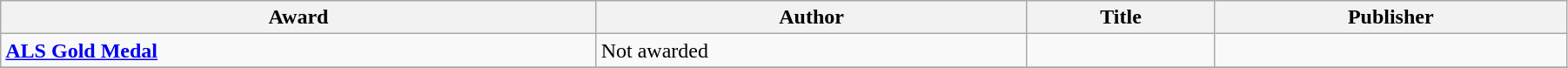<table class="wikitable" width=95%>
<tr>
<th>Award</th>
<th>Author</th>
<th>Title</th>
<th>Publisher</th>
</tr>
<tr>
<td><strong><a href='#'>ALS Gold Medal</a></strong></td>
<td>Not awarded</td>
<td></td>
<td></td>
</tr>
<tr>
</tr>
</table>
